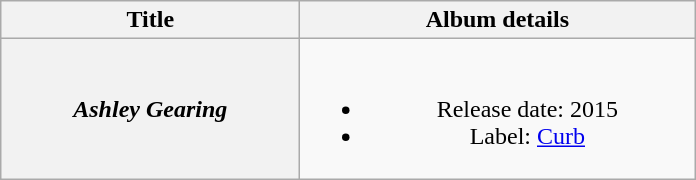<table class="wikitable plainrowheaders" style="text-align:center;">
<tr>
<th style="width:12em;">Title</th>
<th style="width:16em;">Album details</th>
</tr>
<tr>
<th scope="row"><em>Ashley Gearing</em></th>
<td><br><ul><li>Release date: 2015</li><li>Label: <a href='#'>Curb</a></li></ul></td>
</tr>
</table>
